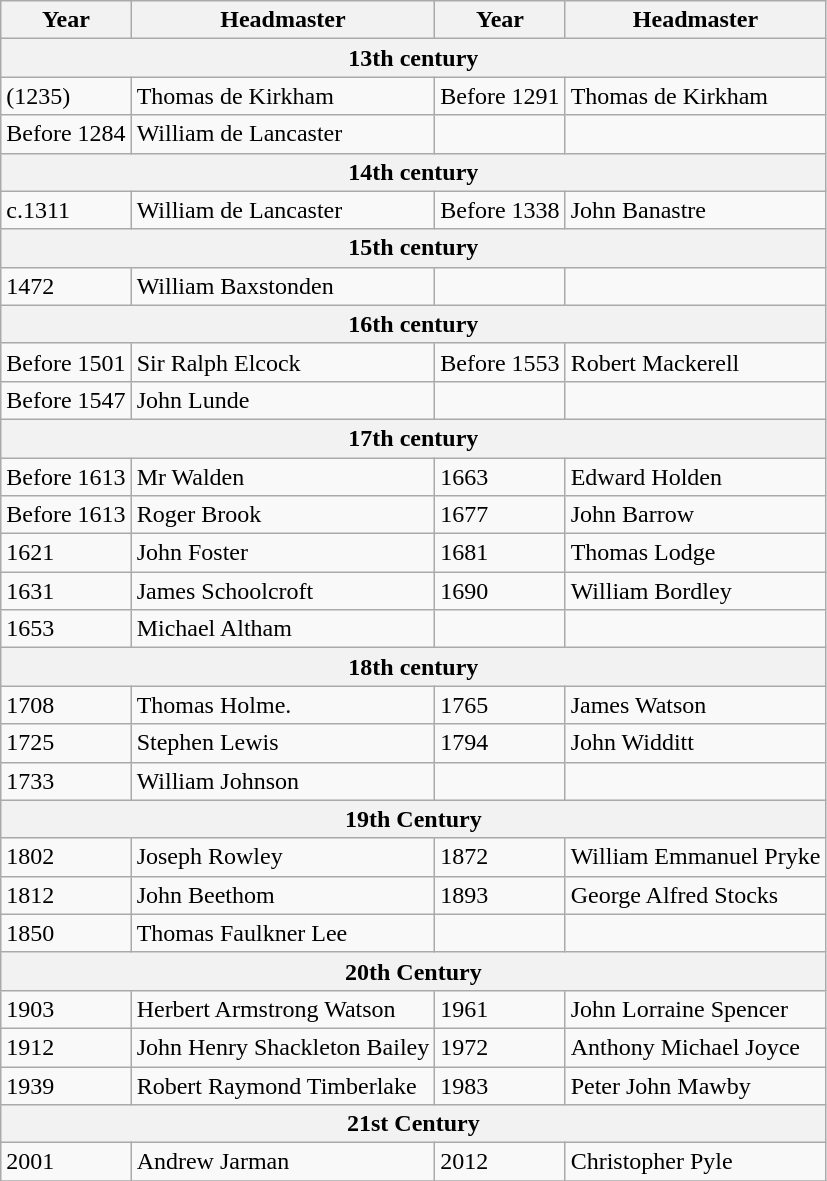<table class="wikitable">
<tr>
<th>Year</th>
<th>Headmaster</th>
<th>Year</th>
<th>Headmaster</th>
</tr>
<tr>
<th colspan="4">13th century</th>
</tr>
<tr>
<td>(1235)</td>
<td>Thomas de Kirkham</td>
<td>Before 1291</td>
<td>Thomas de Kirkham</td>
</tr>
<tr>
<td>Before 1284</td>
<td>William de Lancaster</td>
<td></td>
<td></td>
</tr>
<tr>
<th colspan="4">14th century</th>
</tr>
<tr>
<td>c.1311</td>
<td>William de Lancaster</td>
<td>Before 1338</td>
<td>John Banastre</td>
</tr>
<tr>
<th colspan="4">15th century</th>
</tr>
<tr>
<td>1472</td>
<td>William Baxstonden</td>
<td></td>
<td></td>
</tr>
<tr>
<th colspan="4">16th century</th>
</tr>
<tr>
<td>Before 1501</td>
<td>Sir Ralph Elcock</td>
<td>Before 1553</td>
<td>Robert Mackerell</td>
</tr>
<tr>
<td>Before 1547</td>
<td>John Lunde</td>
<td></td>
<td></td>
</tr>
<tr>
<th colspan="4">17th century</th>
</tr>
<tr>
<td>Before 1613</td>
<td>Mr Walden</td>
<td>1663</td>
<td>Edward Holden</td>
</tr>
<tr>
<td>Before 1613</td>
<td>Roger Brook</td>
<td>1677</td>
<td>John Barrow</td>
</tr>
<tr>
<td>1621</td>
<td>John Foster</td>
<td>1681</td>
<td>Thomas Lodge</td>
</tr>
<tr>
<td>1631</td>
<td>James Schoolcroft</td>
<td>1690</td>
<td>William Bordley</td>
</tr>
<tr>
<td>1653</td>
<td>Michael Altham</td>
<td></td>
<td></td>
</tr>
<tr>
<th colspan="4">18th century</th>
</tr>
<tr>
<td>1708</td>
<td>Thomas Holme.</td>
<td>1765</td>
<td>James Watson</td>
</tr>
<tr>
<td>1725</td>
<td>Stephen Lewis</td>
<td>1794</td>
<td>John Widditt</td>
</tr>
<tr>
<td>1733</td>
<td>William Johnson</td>
<td></td>
<td></td>
</tr>
<tr>
<th colspan="4">19th Century</th>
</tr>
<tr>
<td>1802</td>
<td>Joseph Rowley</td>
<td>1872</td>
<td>William Emmanuel Pryke</td>
</tr>
<tr>
<td>1812</td>
<td>John Beethom</td>
<td>1893</td>
<td>George Alfred Stocks</td>
</tr>
<tr>
<td>1850</td>
<td>Thomas Faulkner Lee</td>
<td></td>
<td></td>
</tr>
<tr>
<th colspan="4">20th Century</th>
</tr>
<tr>
<td>1903</td>
<td>Herbert Armstrong Watson</td>
<td>1961</td>
<td>John Lorraine Spencer</td>
</tr>
<tr>
<td>1912</td>
<td>John Henry Shackleton Bailey</td>
<td>1972</td>
<td>Anthony Michael Joyce</td>
</tr>
<tr>
<td>1939</td>
<td>Robert Raymond Timberlake</td>
<td>1983</td>
<td>Peter John Mawby</td>
</tr>
<tr>
<th colspan="4">21st Century</th>
</tr>
<tr>
<td>2001</td>
<td>Andrew Jarman</td>
<td>2012</td>
<td>Christopher Pyle</td>
</tr>
<tr>
</tr>
</table>
